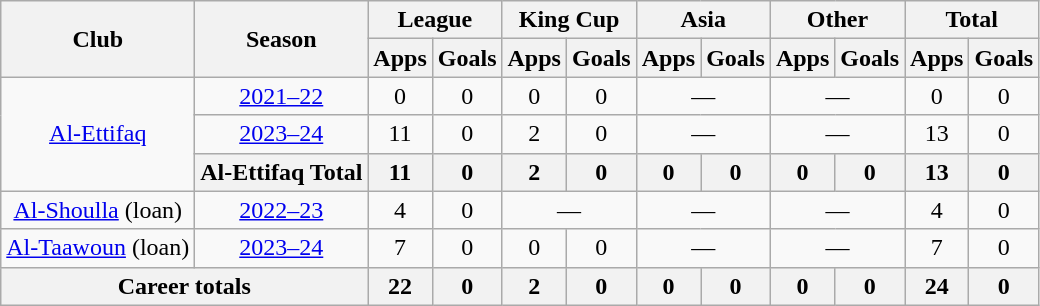<table class="wikitable" style="text-align: center">
<tr>
<th rowspan=2>Club</th>
<th rowspan=2>Season</th>
<th colspan=2>League</th>
<th colspan=2>King Cup</th>
<th colspan=2>Asia</th>
<th colspan=2>Other</th>
<th colspan=2>Total</th>
</tr>
<tr>
<th>Apps</th>
<th>Goals</th>
<th>Apps</th>
<th>Goals</th>
<th>Apps</th>
<th>Goals</th>
<th>Apps</th>
<th>Goals</th>
<th>Apps</th>
<th>Goals</th>
</tr>
<tr>
<td rowspan=3><a href='#'>Al-Ettifaq</a></td>
<td><a href='#'>2021–22</a></td>
<td>0</td>
<td>0</td>
<td>0</td>
<td>0</td>
<td colspan=2>—</td>
<td colspan=2>—</td>
<td>0</td>
<td>0</td>
</tr>
<tr>
<td><a href='#'>2023–24</a></td>
<td>11</td>
<td>0</td>
<td>2</td>
<td>0</td>
<td colspan=2>—</td>
<td colspan=2>—</td>
<td>13</td>
<td>0</td>
</tr>
<tr>
<th>Al-Ettifaq Total</th>
<th>11</th>
<th>0</th>
<th>2</th>
<th>0</th>
<th>0</th>
<th>0</th>
<th>0</th>
<th>0</th>
<th>13</th>
<th>0</th>
</tr>
<tr>
<td rowspan=1><a href='#'>Al-Shoulla</a> (loan)</td>
<td><a href='#'>2022–23</a></td>
<td>4</td>
<td>0</td>
<td colspan=2>—</td>
<td colspan=2>—</td>
<td colspan=2>—</td>
<td>4</td>
<td>0</td>
</tr>
<tr>
<td rowspan=1><a href='#'>Al-Taawoun</a> (loan)</td>
<td><a href='#'>2023–24</a></td>
<td>7</td>
<td>0</td>
<td>0</td>
<td>0</td>
<td colspan=2>—</td>
<td colspan=2>—</td>
<td>7</td>
<td>0</td>
</tr>
<tr>
<th colspan=2>Career totals</th>
<th>22</th>
<th>0</th>
<th>2</th>
<th>0</th>
<th>0</th>
<th>0</th>
<th>0</th>
<th>0</th>
<th>24</th>
<th>0</th>
</tr>
</table>
